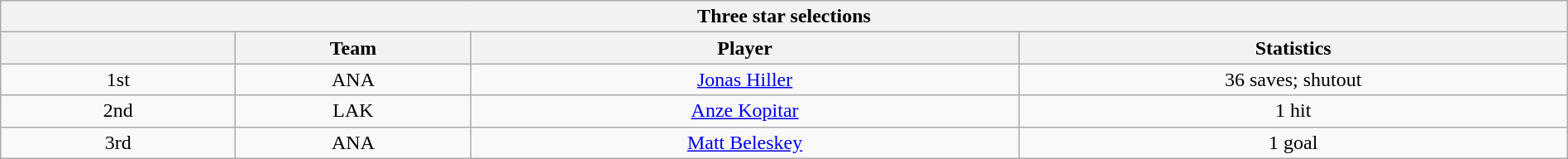<table class="wikitable" style="width:100%;text-align: center;">
<tr>
<th colspan=4>Three star selections</th>
</tr>
<tr>
<th style="width:15%;"></th>
<th style="width:15%;">Team</th>
<th style="width:35%;">Player</th>
<th style="width:35%;">Statistics</th>
</tr>
<tr>
<td>1st</td>
<td>ANA</td>
<td><a href='#'>Jonas Hiller</a></td>
<td>36 saves; shutout</td>
</tr>
<tr>
<td>2nd</td>
<td>LAK</td>
<td><a href='#'>Anze Kopitar</a></td>
<td>1 hit</td>
</tr>
<tr>
<td>3rd</td>
<td>ANA</td>
<td><a href='#'>Matt Beleskey</a></td>
<td>1 goal</td>
</tr>
</table>
